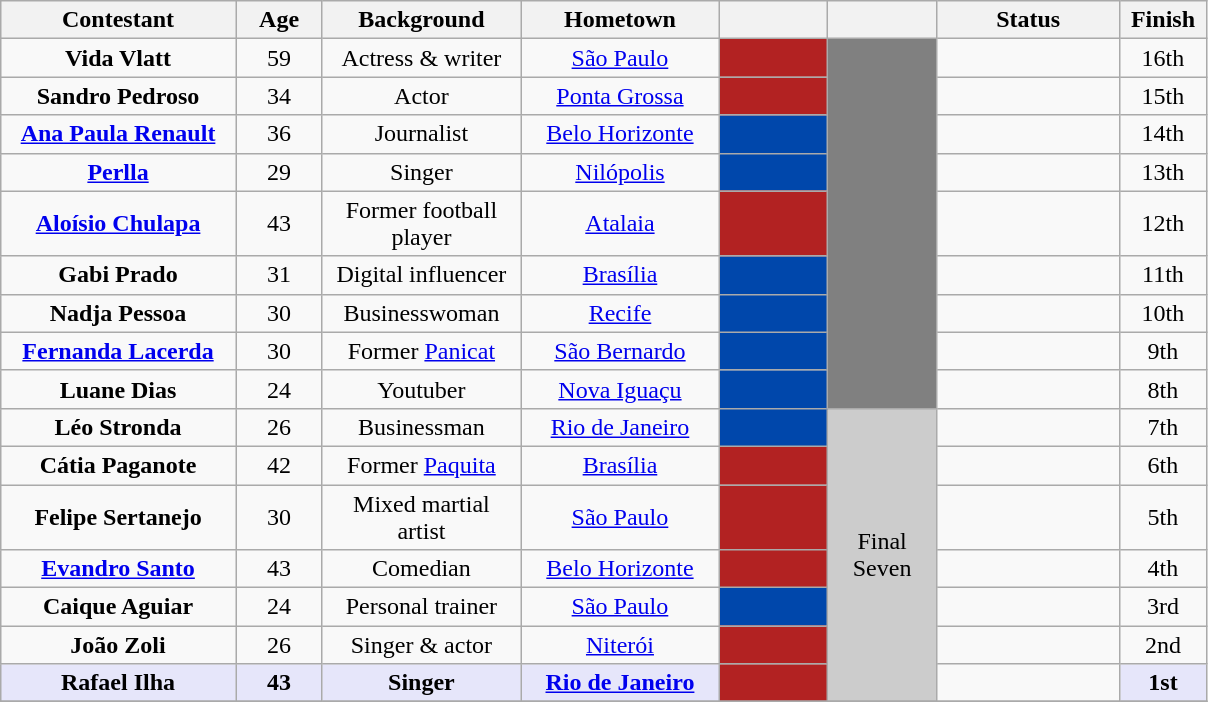<table class= "wikitable sortable" style="text-align: center; margin:auto; align: center">
<tr>
<th width=150>Contestant</th>
<th width=050>Age</th>
<th width=125>Background</th>
<th width=125>Hometown</th>
<th width=65></th>
<th width=65></th>
<th width=115>Status</th>
<th width=050>Finish</th>
</tr>
<tr>
<td><strong>Vida Vlatt</strong></td>
<td>59</td>
<td>Actress & writer</td>
<td><a href='#'>São Paulo</a></td>
<td bgcolor=B22222></td>
<td bgcolor=gray rowspan=9></td>
<td><br></td>
<td>16th</td>
</tr>
<tr>
<td><strong>Sandro Pedroso</strong></td>
<td>34</td>
<td>Actor</td>
<td><a href='#'>Ponta Grossa</a></td>
<td bgcolor=B22222></td>
<td><br></td>
<td>15th</td>
</tr>
<tr>
<td nowrap><strong><a href='#'>Ana Paula Renault</a> </strong></td>
<td>36</td>
<td>Journalist</td>
<td><a href='#'>Belo Horizonte</a></td>
<td bgcolor=0047AB></td>
<td><br></td>
<td>14th</td>
</tr>
<tr>
<td><strong><a href='#'>Perlla</a></strong></td>
<td>29</td>
<td>Singer</td>
<td><a href='#'>Nilópolis</a></td>
<td bgcolor=0047AB></td>
<td><br></td>
<td>13th</td>
</tr>
<tr>
<td><strong><a href='#'>Aloísio Chulapa</a></strong></td>
<td>43</td>
<td>Former football player</td>
<td><a href='#'>Atalaia</a></td>
<td bgcolor=B22222></td>
<td><br></td>
<td>12th</td>
</tr>
<tr>
<td><strong>Gabi Prado</strong></td>
<td>31</td>
<td>Digital influencer</td>
<td><a href='#'>Brasília</a></td>
<td bgcolor=0047AB></td>
<td><br></td>
<td>11th</td>
</tr>
<tr>
<td><strong>Nadja Pessoa</strong></td>
<td>30</td>
<td>Businesswoman</td>
<td><a href='#'>Recife</a></td>
<td bgcolor=0047AB></td>
<td><br></td>
<td>10th</td>
</tr>
<tr>
<td><strong><a href='#'>Fernanda Lacerda</a></strong></td>
<td>30</td>
<td>Former <a href='#'>Panicat</a></td>
<td><a href='#'>São Bernardo</a></td>
<td bgcolor=0047AB></td>
<td><br></td>
<td>9th</td>
</tr>
<tr>
<td><strong>Luane Dias</strong></td>
<td>24</td>
<td>Youtuber</td>
<td><a href='#'>Nova Iguaçu</a></td>
<td bgcolor=0047AB></td>
<td><br></td>
<td>8th</td>
</tr>
<tr>
<td><strong>Léo Stronda</strong></td>
<td>26</td>
<td>Businessman</td>
<td><a href='#'>Rio de Janeiro</a></td>
<td bgcolor=0047AB></td>
<td bgcolor="CCCCCC" rowspan=7><div>Final Seven</div></td>
<td><br></td>
<td>7th</td>
</tr>
<tr>
<td><strong>Cátia Paganote</strong></td>
<td>42</td>
<td>Former <a href='#'>Paquita</a></td>
<td><a href='#'>Brasília</a></td>
<td bgcolor=B22222></td>
<td><br></td>
<td>6th</td>
</tr>
<tr>
<td><strong>Felipe Sertanejo</strong></td>
<td>30</td>
<td>Mixed martial artist</td>
<td><a href='#'>São Paulo</a></td>
<td bgcolor=B22222></td>
<td><br></td>
<td>5th</td>
</tr>
<tr>
<td><strong><a href='#'>Evandro Santo</a></strong></td>
<td>43</td>
<td>Comedian</td>
<td><a href='#'>Belo Horizonte</a></td>
<td bgcolor=B22222></td>
<td><br></td>
<td>4th</td>
</tr>
<tr>
<td><strong>Caique Aguiar</strong></td>
<td>24</td>
<td>Personal trainer</td>
<td><a href='#'>São Paulo</a></td>
<td bgcolor=0047AB></td>
<td><br></td>
<td>3rd</td>
</tr>
<tr>
<td><strong>João Zoli</strong></td>
<td>26</td>
<td>Singer & actor</td>
<td><a href='#'>Niterói</a></td>
<td bgcolor=B22222></td>
<td><br></td>
<td>2nd</td>
</tr>
<tr>
<td bgcolor="E6E6FA"><strong>Rafael Ilha</strong></td>
<td bgcolor="E6E6FA"><strong>43</strong></td>
<td bgcolor="E6E6FA"><strong>Singer</strong></td>
<td bgcolor="E6E6FA"><strong><a href='#'>Rio de Janeiro</a></strong></td>
<td bgcolor=B22222></td>
<td><br></td>
<td bgcolor="E6E6FA"><strong>1st</strong></td>
</tr>
<tr>
</tr>
</table>
